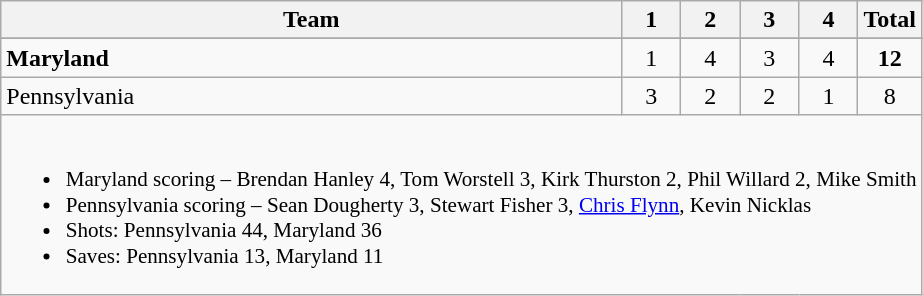<table class="wikitable" style="text-align:center; max-width:40em">
<tr>
<th>Team</th>
<th style="width:2em">1</th>
<th style="width:2em">2</th>
<th style="width:2em">3</th>
<th style="width:2em">4</th>
<th style="width:2em">Total</th>
</tr>
<tr>
</tr>
<tr>
<td style="text-align:left"><strong>Maryland</strong></td>
<td>1</td>
<td>4</td>
<td>3</td>
<td>4</td>
<td><strong>12</strong></td>
</tr>
<tr>
<td style="text-align:left">Pennsylvania</td>
<td>3</td>
<td>2</td>
<td>2</td>
<td>1</td>
<td>8</td>
</tr>
<tr>
<td colspan=6 style="text-align:left; font-size:88%;"><br><ul><li>Maryland scoring – Brendan Hanley 4, Tom Worstell 3, Kirk Thurston 2, Phil Willard 2, Mike Smith</li><li>Pennsylvania scoring – Sean Dougherty 3, Stewart Fisher 3, <a href='#'>Chris Flynn</a>, Kevin Nicklas</li><li>Shots: Pennsylvania 44, Maryland 36</li><li>Saves: Pennsylvania 13, Maryland 11</li></ul></td>
</tr>
</table>
